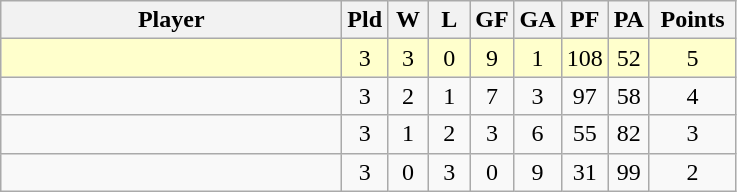<table class=wikitable style="text-align:center;">
<tr>
<th width=220>Player</th>
<th width=20>Pld</th>
<th width=20>W</th>
<th width=20>L</th>
<th width=20>GF</th>
<th width=20>GA</th>
<th width=20>PF</th>
<th width=20>PA</th>
<th width=50>Points</th>
</tr>
<tr bgcolor=#ffffcc>
<td style="text-align:left;"></td>
<td>3</td>
<td>3</td>
<td>0</td>
<td>9</td>
<td>1</td>
<td>108</td>
<td>52</td>
<td>5</td>
</tr>
<tr>
<td style="text-align:left;"></td>
<td>3</td>
<td>2</td>
<td>1</td>
<td>7</td>
<td>3</td>
<td>97</td>
<td>58</td>
<td>4</td>
</tr>
<tr>
<td style="text-align:left;"></td>
<td>3</td>
<td>1</td>
<td>2</td>
<td>3</td>
<td>6</td>
<td>55</td>
<td>82</td>
<td>3</td>
</tr>
<tr>
<td style="text-align:left;"></td>
<td>3</td>
<td>0</td>
<td>3</td>
<td>0</td>
<td>9</td>
<td>31</td>
<td>99</td>
<td>2</td>
</tr>
</table>
